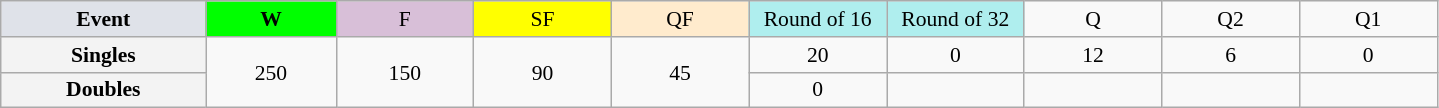<table class=wikitable style=font-size:90%;text-align:center>
<tr>
<td style="width:130px; background:#dfe2e9;"><strong>Event</strong></td>
<td style="width:80px; background:lime;"><strong>W</strong></td>
<td style="width:85px; background:thistle;">F</td>
<td style="width:85px; background:#ff0;">SF</td>
<td style="width:85px; background:#ffebcd;">QF</td>
<td style="width:85px; background:#afeeee;">Round of 16</td>
<td style="width:85px; background:#afeeee;">Round of 32</td>
<td width=85>Q</td>
<td width=85>Q2</td>
<td width=85>Q1</td>
</tr>
<tr>
<th style="background:#f3f3f3;">Singles</th>
<td rowspan=2>250</td>
<td rowspan=2>150</td>
<td rowspan=2>90</td>
<td rowspan=2>45</td>
<td>20</td>
<td>0</td>
<td>12</td>
<td>6</td>
<td>0</td>
</tr>
<tr>
<th style="background:#f3f3f3;">Doubles</th>
<td>0</td>
<td></td>
<td></td>
<td></td>
<td></td>
</tr>
</table>
